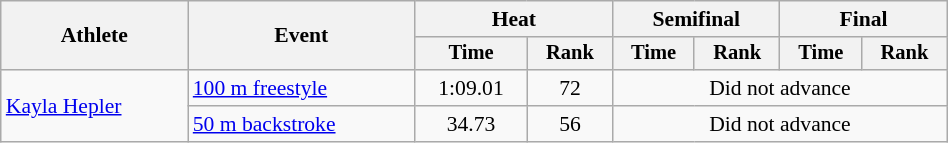<table class="wikitable" style="text-align:center; font-size:90%; width:50%;">
<tr>
<th rowspan="2">Athlete</th>
<th rowspan="2">Event</th>
<th colspan="2">Heat</th>
<th colspan="2">Semifinal</th>
<th colspan="2">Final</th>
</tr>
<tr style="font-size:95%">
<th>Time</th>
<th>Rank</th>
<th>Time</th>
<th>Rank</th>
<th>Time</th>
<th>Rank</th>
</tr>
<tr>
<td align=left rowspan=2><a href='#'>Kayla Hepler</a></td>
<td align=left><a href='#'>100 m freestyle</a></td>
<td>1:09.01</td>
<td>72</td>
<td colspan=4>Did not advance</td>
</tr>
<tr>
<td align=left><a href='#'>50 m backstroke</a></td>
<td>34.73</td>
<td>56</td>
<td colspan=4>Did not advance</td>
</tr>
</table>
